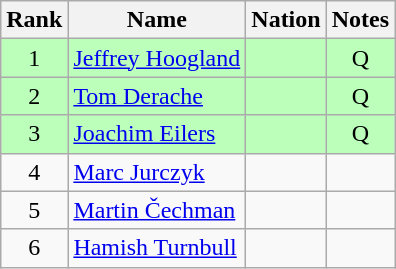<table class="wikitable sortable" style="text-align:center">
<tr>
<th>Rank</th>
<th>Name</th>
<th>Nation</th>
<th>Notes</th>
</tr>
<tr bgcolor=bbffbb>
<td>1</td>
<td align=left><a href='#'>Jeffrey Hoogland</a></td>
<td align=left></td>
<td>Q</td>
</tr>
<tr bgcolor=bbffbb>
<td>2</td>
<td align=left><a href='#'>Tom Derache</a></td>
<td align=left></td>
<td>Q</td>
</tr>
<tr bgcolor=bbffbb>
<td>3</td>
<td align=left><a href='#'>Joachim Eilers</a></td>
<td align=left></td>
<td>Q</td>
</tr>
<tr>
<td>4</td>
<td align=left><a href='#'>Marc Jurczyk</a></td>
<td align=left></td>
<td></td>
</tr>
<tr>
<td>5</td>
<td align=left><a href='#'>Martin Čechman</a></td>
<td align=left></td>
<td></td>
</tr>
<tr>
<td>6</td>
<td align=left><a href='#'>Hamish Turnbull</a></td>
<td align=left></td>
<td></td>
</tr>
</table>
